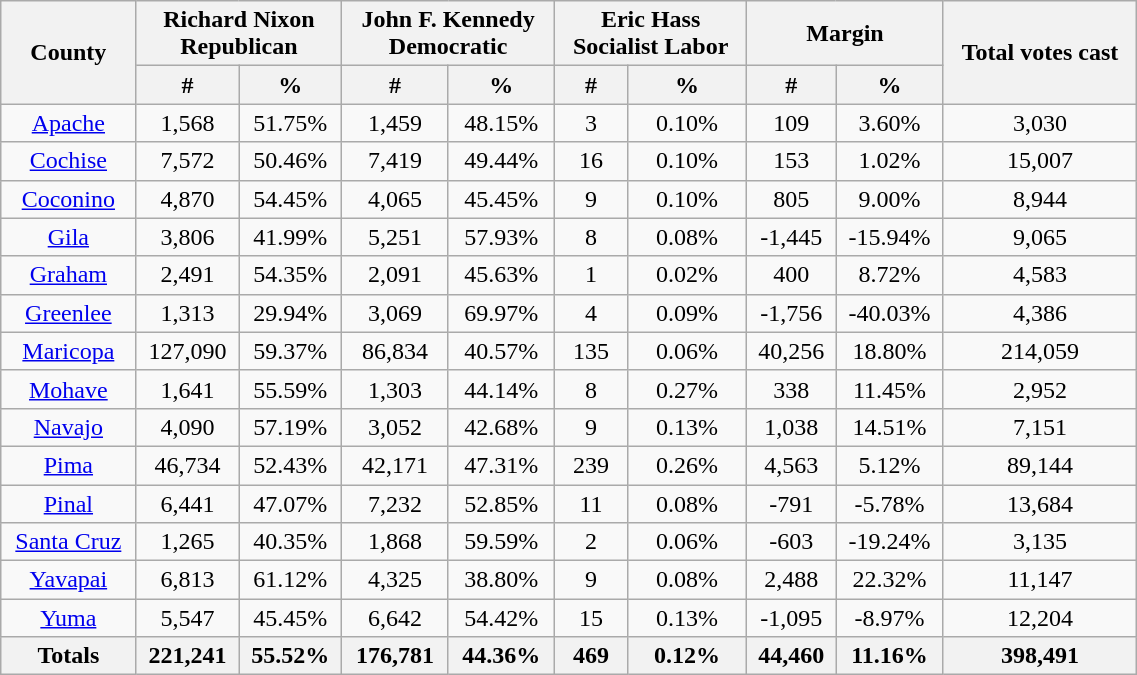<table width="60%" class="wikitable sortable">
<tr>
<th rowspan="2">County</th>
<th colspan="2">Richard Nixon<br>Republican</th>
<th colspan="2">John F. Kennedy<br>Democratic</th>
<th colspan="2">Eric Hass<br>Socialist Labor</th>
<th colspan="2">Margin</th>
<th rowspan="2">Total votes cast</th>
</tr>
<tr>
<th data-sort-type="number">#</th>
<th data-sort-type="number">%</th>
<th data-sort-type="number">#</th>
<th data-sort-type="number">%</th>
<th data-sort-type="number">#</th>
<th data-sort-type="number">%</th>
<th data-sort-type="number">#</th>
<th data-sort-type="number">%</th>
</tr>
<tr style="text-align:center;">
<td><a href='#'>Apache</a></td>
<td>1,568</td>
<td>51.75%</td>
<td>1,459</td>
<td>48.15%</td>
<td>3</td>
<td>0.10%</td>
<td>109</td>
<td>3.60%</td>
<td>3,030</td>
</tr>
<tr style="text-align:center;">
<td><a href='#'>Cochise</a></td>
<td>7,572</td>
<td>50.46%</td>
<td>7,419</td>
<td>49.44%</td>
<td>16</td>
<td>0.10%</td>
<td>153</td>
<td>1.02%</td>
<td>15,007</td>
</tr>
<tr style="text-align:center;">
<td><a href='#'>Coconino</a></td>
<td>4,870</td>
<td>54.45%</td>
<td>4,065</td>
<td>45.45%</td>
<td>9</td>
<td>0.10%</td>
<td>805</td>
<td>9.00%</td>
<td>8,944</td>
</tr>
<tr style="text-align:center;">
<td><a href='#'>Gila</a></td>
<td>3,806</td>
<td>41.99%</td>
<td>5,251</td>
<td>57.93%</td>
<td>8</td>
<td>0.08%</td>
<td>-1,445</td>
<td>-15.94%</td>
<td>9,065</td>
</tr>
<tr style="text-align:center;">
<td><a href='#'>Graham</a></td>
<td>2,491</td>
<td>54.35%</td>
<td>2,091</td>
<td>45.63%</td>
<td>1</td>
<td>0.02%</td>
<td>400</td>
<td>8.72%</td>
<td>4,583</td>
</tr>
<tr style="text-align:center;">
<td><a href='#'>Greenlee</a></td>
<td>1,313</td>
<td>29.94%</td>
<td>3,069</td>
<td>69.97%</td>
<td>4</td>
<td>0.09%</td>
<td>-1,756</td>
<td>-40.03%</td>
<td>4,386</td>
</tr>
<tr style="text-align:center;">
<td><a href='#'>Maricopa</a></td>
<td>127,090</td>
<td>59.37%</td>
<td>86,834</td>
<td>40.57%</td>
<td>135</td>
<td>0.06%</td>
<td>40,256</td>
<td>18.80%</td>
<td>214,059</td>
</tr>
<tr style="text-align:center;">
<td><a href='#'>Mohave</a></td>
<td>1,641</td>
<td>55.59%</td>
<td>1,303</td>
<td>44.14%</td>
<td>8</td>
<td>0.27%</td>
<td>338</td>
<td>11.45%</td>
<td>2,952</td>
</tr>
<tr style="text-align:center;">
<td><a href='#'>Navajo</a></td>
<td>4,090</td>
<td>57.19%</td>
<td>3,052</td>
<td>42.68%</td>
<td>9</td>
<td>0.13%</td>
<td>1,038</td>
<td>14.51%</td>
<td>7,151</td>
</tr>
<tr style="text-align:center;">
<td><a href='#'>Pima</a></td>
<td>46,734</td>
<td>52.43%</td>
<td>42,171</td>
<td>47.31%</td>
<td>239</td>
<td>0.26%</td>
<td>4,563</td>
<td>5.12%</td>
<td>89,144</td>
</tr>
<tr style="text-align:center;">
<td><a href='#'>Pinal</a></td>
<td>6,441</td>
<td>47.07%</td>
<td>7,232</td>
<td>52.85%</td>
<td>11</td>
<td>0.08%</td>
<td>-791</td>
<td>-5.78%</td>
<td>13,684</td>
</tr>
<tr style="text-align:center;">
<td><a href='#'>Santa Cruz</a></td>
<td>1,265</td>
<td>40.35%</td>
<td>1,868</td>
<td>59.59%</td>
<td>2</td>
<td>0.06%</td>
<td>-603</td>
<td>-19.24%</td>
<td>3,135</td>
</tr>
<tr style="text-align:center;">
<td><a href='#'>Yavapai</a></td>
<td>6,813</td>
<td>61.12%</td>
<td>4,325</td>
<td>38.80%</td>
<td>9</td>
<td>0.08%</td>
<td>2,488</td>
<td>22.32%</td>
<td>11,147</td>
</tr>
<tr style="text-align:center;">
<td><a href='#'>Yuma</a></td>
<td>5,547</td>
<td>45.45%</td>
<td>6,642</td>
<td>54.42%</td>
<td>15</td>
<td>0.13%</td>
<td>-1,095</td>
<td>-8.97%</td>
<td>12,204</td>
</tr>
<tr style="text-align:center;">
<th>Totals</th>
<th>221,241</th>
<th>55.52%</th>
<th>176,781</th>
<th>44.36%</th>
<th>469</th>
<th>0.12%</th>
<th>44,460</th>
<th>11.16%</th>
<th>398,491</th>
</tr>
</table>
